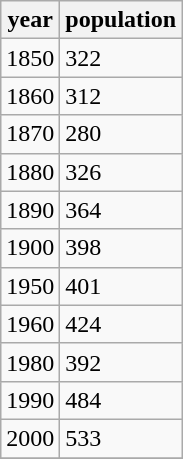<table class="wikitable">
<tr>
<th>year</th>
<th>population</th>
</tr>
<tr>
<td>1850</td>
<td>322</td>
</tr>
<tr>
<td>1860</td>
<td>312</td>
</tr>
<tr>
<td>1870</td>
<td>280</td>
</tr>
<tr>
<td>1880</td>
<td>326</td>
</tr>
<tr>
<td>1890</td>
<td>364</td>
</tr>
<tr>
<td>1900</td>
<td>398</td>
</tr>
<tr>
<td>1950</td>
<td>401</td>
</tr>
<tr>
<td>1960</td>
<td>424</td>
</tr>
<tr>
<td>1980</td>
<td>392</td>
</tr>
<tr>
<td>1990</td>
<td>484</td>
</tr>
<tr>
<td>2000</td>
<td>533</td>
</tr>
<tr>
</tr>
</table>
